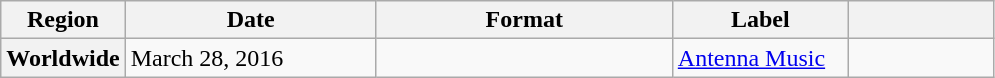<table class="wikitable plainrowheaders">
<tr>
<th scope="col" width="70px">Region</th>
<th scope="col" width="160px">Date</th>
<th scope="col" width="190px">Format</th>
<th scope="col" width="110px">Label</th>
<th scope="col" width="90px"></th>
</tr>
<tr>
<th scope="row">Worldwide</th>
<td>March 28, 2016</td>
<td></td>
<td><a href='#'>Antenna Music</a></td>
<td></td>
</tr>
</table>
